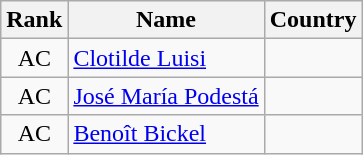<table class="wikitable sortable" style="text-align:center">
<tr>
<th>Rank</th>
<th>Name</th>
<th>Country</th>
</tr>
<tr>
<td>AC</td>
<td align="left"><a href='#'>Clotilde Luisi</a></td>
<td align="left"></td>
</tr>
<tr>
<td>AC</td>
<td align="left"><a href='#'>José María Podestá</a></td>
<td align="left"></td>
</tr>
<tr>
<td>AC</td>
<td align="left"><a href='#'>Benoît Bickel</a></td>
<td align="left"></td>
</tr>
</table>
